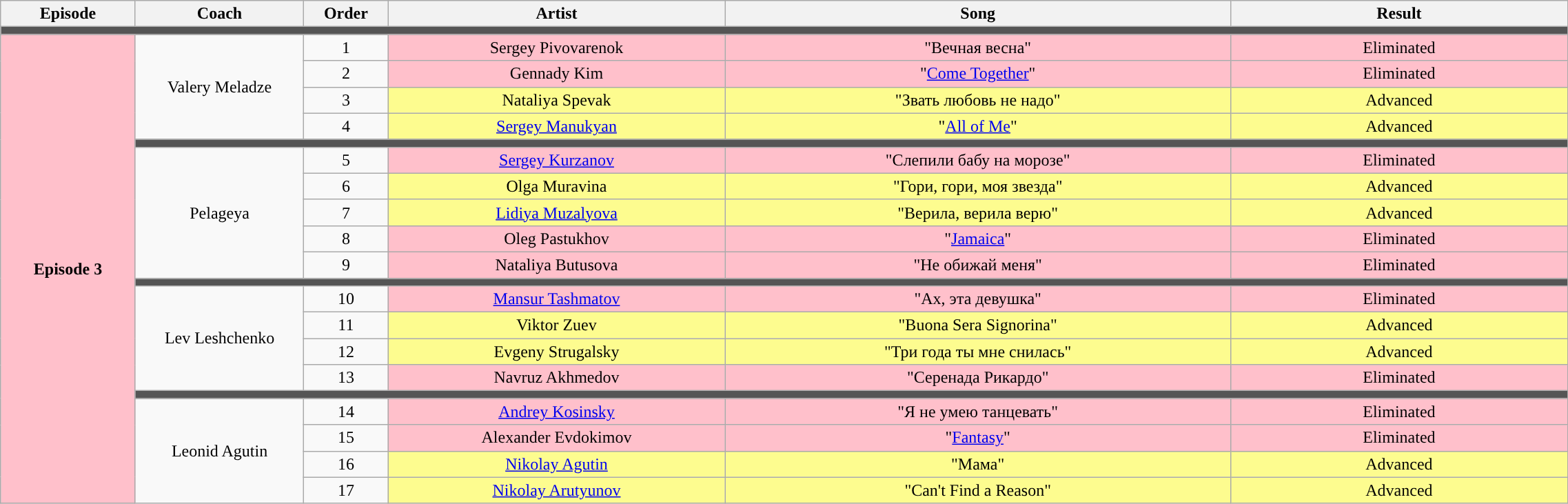<table class="wikitable" style="text-align: center; width:120%;">
<tr>
<th style="width:08%;">Episode</th>
<th style="width:10%;">Coach</th>
<th style="width:05%;">Order</th>
<th style="width:20%;">Artist</th>
<th style="width:30%;">Song</th>
<th style="width:20%;">Result</th>
</tr>
<tr>
<td colspan="6" style="background:#555;"></td>
</tr>
<tr>
<th rowspan=21 style="background:pink; width:06%;">Episode 3 <br>  </th>
<td rowspan=4>Valery Meladze</td>
<td>1</td>
<td style="background:pink;">Sergey Pivovarenok</td>
<td style="background:pink;">"Вечная весна"</td>
<td style="background:pink;">Eliminated</td>
</tr>
<tr>
<td>2</td>
<td style="background:pink;">Gennady Kim</td>
<td style="background:pink;">"<a href='#'>Come Together</a>"</td>
<td style="background:pink;">Eliminated</td>
</tr>
<tr>
<td>3</td>
<td style="background:#fdfc8f;">Nataliya Spevak</td>
<td style="background:#fdfc8f;">"Звать любовь не надо"</td>
<td style="background:#fdfc8f;">Advanced</td>
</tr>
<tr>
<td>4</td>
<td style="background:#fdfc8f;"><a href='#'>Sergey Manukyan</a></td>
<td style="background:#fdfc8f;">"<a href='#'>All of Me</a>"</td>
<td style="background:#fdfc8f;">Advanced</td>
</tr>
<tr>
<td colspan=6 style="background:#555555;"></td>
</tr>
<tr>
<td rowspan=5>Pelageya</td>
<td>5</td>
<td style="background:pink;"><a href='#'>Sergey Kurzanov</a></td>
<td style="background:pink;">"Слепили бабу на морозе"</td>
<td style="background:pink;">Eliminated</td>
</tr>
<tr>
<td>6</td>
<td style="background:#fdfc8f;">Olga Muravina</td>
<td style="background:#fdfc8f;">"Гори, гори, моя звезда"</td>
<td style="background:#fdfc8f;">Advanced</td>
</tr>
<tr>
<td>7</td>
<td style="background:#fdfc8f;"><a href='#'>Lidiya Muzalyova</a></td>
<td style="background:#fdfc8f;">"Верила, верила верю"</td>
<td style="background:#fdfc8f;">Advanced</td>
</tr>
<tr>
<td>8</td>
<td style="background:pink;">Oleg Pastukhov</td>
<td style="background:pink;">"<a href='#'>Jamaica</a>"</td>
<td style="background:pink;">Eliminated</td>
</tr>
<tr>
<td>9</td>
<td style="background:pink;">Nataliya Butusova</td>
<td style="background:pink;">"Не обижай меня"</td>
<td style="background:pink;">Eliminated</td>
</tr>
<tr>
<td colspan=6 style="background:#555555;"></td>
</tr>
<tr>
<td rowspan=4>Lev Leshchenko</td>
<td>10</td>
<td style="background:pink;"><a href='#'>Mansur Tashmatov</a></td>
<td style="background:pink;">"Ах, эта девушка"</td>
<td style="background:pink;">Eliminated</td>
</tr>
<tr>
<td>11</td>
<td style="background:#fdfc8f;">Viktor Zuev</td>
<td style="background:#fdfc8f;">"Buona Sera Signorina"</td>
<td style="background:#fdfc8f;">Advanced</td>
</tr>
<tr>
<td>12</td>
<td style="background:#fdfc8f;">Evgeny Strugalsky</td>
<td style="background:#fdfc8f;">"Три года ты мне снилась"</td>
<td style="background:#fdfc8f;">Advanced</td>
</tr>
<tr>
<td>13</td>
<td style="background:pink;">Navruz Akhmedov</td>
<td style="background:pink;">"Серенада Рикардо"</td>
<td style="background:pink;">Eliminated</td>
</tr>
<tr>
<td colspan=6 style="background:#555555;"></td>
</tr>
<tr>
<td rowspan=4>Leonid Agutin</td>
<td>14</td>
<td style="background:pink;"><a href='#'>Andrey Kosinsky</a></td>
<td style="background:pink;">"Я не умею танцевать"</td>
<td style="background:pink;">Eliminated</td>
</tr>
<tr>
<td>15</td>
<td style="background:pink;">Alexander Evdokimov</td>
<td style="background:pink;">"<a href='#'>Fantasy</a>"</td>
<td style="background:pink;">Eliminated</td>
</tr>
<tr>
<td>16</td>
<td style="background:#fdfc8f;"><a href='#'>Nikolay Agutin</a></td>
<td style="background:#fdfc8f;">"Мама"</td>
<td style="background:#fdfc8f;">Advanced</td>
</tr>
<tr>
<td>17</td>
<td style="background:#fdfc8f;"><a href='#'>Nikolay Arutyunov</a></td>
<td style="background:#fdfc8f;">"Can't Find a Reason"</td>
<td style="background:#fdfc8f;">Advanced</td>
</tr>
</table>
